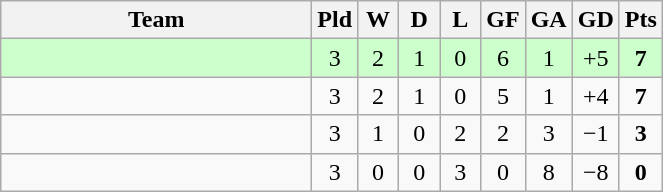<table class=wikitable style="text-align:center">
<tr>
<th width=200>Team</th>
<th width=20>Pld</th>
<th width=20>W</th>
<th width=20>D</th>
<th width=20>L</th>
<th width=20>GF</th>
<th width=20>GA</th>
<th width=20>GD</th>
<th width=20>Pts</th>
</tr>
<tr style="background:#ccffcc;">
<td align="left"></td>
<td>3</td>
<td>2</td>
<td>1</td>
<td>0</td>
<td>6</td>
<td>1</td>
<td>+5</td>
<td><strong>7</strong></td>
</tr>
<tr>
<td align="left"></td>
<td>3</td>
<td>2</td>
<td>1</td>
<td>0</td>
<td>5</td>
<td>1</td>
<td>+4</td>
<td><strong>7</strong></td>
</tr>
<tr>
<td align="left"></td>
<td>3</td>
<td>1</td>
<td>0</td>
<td>2</td>
<td>2</td>
<td>3</td>
<td>−1</td>
<td><strong>3</strong></td>
</tr>
<tr>
<td align="left"></td>
<td>3</td>
<td>0</td>
<td>0</td>
<td>3</td>
<td>0</td>
<td>8</td>
<td>−8</td>
<td><strong>0</strong></td>
</tr>
</table>
